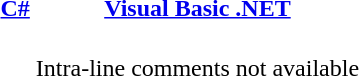<table>
<tr>
<th><a href='#'>C#</a></th>
<th><a href='#'>Visual Basic .NET</a></th>
</tr>
<tr>
<td></td>
<td><br>Intra-line comments not available</td>
</tr>
</table>
